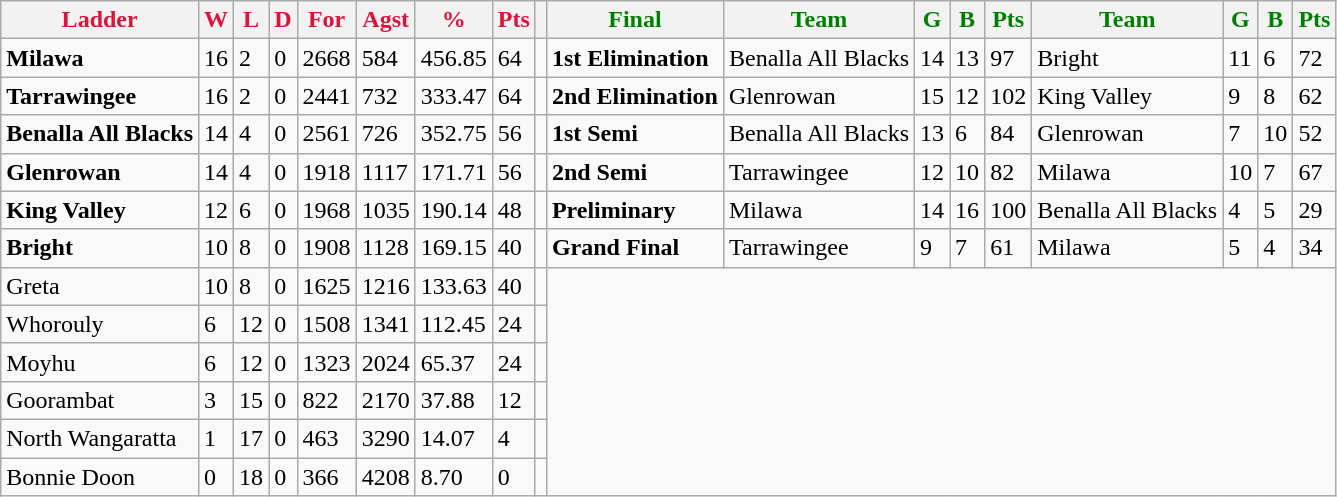<table class="wikitable">
<tr>
<th style="color:crimson">Ladder</th>
<th style="color:crimson">W</th>
<th style="color:crimson">L</th>
<th style="color:crimson">D</th>
<th style="color:crimson">For</th>
<th style="color:crimson">Agst</th>
<th style="color:crimson">%</th>
<th style="color:crimson">Pts</th>
<th></th>
<th style="color:green">Final</th>
<th style="color:green">Team</th>
<th style="color:green">G</th>
<th style="color:green">B</th>
<th style="color:green">Pts</th>
<th style="color:green">Team</th>
<th style="color:green">G</th>
<th style="color:green">B</th>
<th style="color:green">Pts</th>
</tr>
<tr>
<td><strong>Milawa</strong></td>
<td>16</td>
<td>2</td>
<td>0</td>
<td>2668</td>
<td>584</td>
<td>456.85</td>
<td>64</td>
<td></td>
<td><strong>1st Elimination</strong></td>
<td>Benalla All Blacks</td>
<td>14</td>
<td>13</td>
<td>97</td>
<td>Bright</td>
<td>11</td>
<td>6</td>
<td>72</td>
</tr>
<tr>
<td><strong>Tarrawingee</strong></td>
<td>16</td>
<td>2</td>
<td>0</td>
<td>2441</td>
<td>732</td>
<td>333.47</td>
<td>64</td>
<td></td>
<td><strong>2nd Elimination</strong></td>
<td>Glenrowan</td>
<td>15</td>
<td>12</td>
<td>102</td>
<td>King Valley</td>
<td>9</td>
<td>8</td>
<td>62</td>
</tr>
<tr>
<td><strong>Benalla All Blacks</strong></td>
<td>14</td>
<td>4</td>
<td>0</td>
<td>2561</td>
<td>726</td>
<td>352.75</td>
<td>56</td>
<td></td>
<td><strong>1st Semi</strong></td>
<td>Benalla All Blacks</td>
<td>13</td>
<td>6</td>
<td>84</td>
<td>Glenrowan</td>
<td>7</td>
<td>10</td>
<td>52</td>
</tr>
<tr>
<td><strong>Glenrowan</strong></td>
<td>14</td>
<td>4</td>
<td>0</td>
<td>1918</td>
<td>1117</td>
<td>171.71</td>
<td>56</td>
<td></td>
<td><strong>2nd Semi</strong></td>
<td>Tarrawingee</td>
<td>12</td>
<td>10</td>
<td>82</td>
<td>Milawa</td>
<td>10</td>
<td>7</td>
<td>67</td>
</tr>
<tr>
<td><strong>King Valley</strong></td>
<td>12</td>
<td>6</td>
<td>0</td>
<td>1968</td>
<td>1035</td>
<td>190.14</td>
<td>48</td>
<td></td>
<td><strong>Preliminary</strong></td>
<td>Milawa</td>
<td>14</td>
<td>16</td>
<td>100</td>
<td>Benalla All Blacks</td>
<td>4</td>
<td>5</td>
<td>29</td>
</tr>
<tr>
<td><strong>Bright</strong></td>
<td>10</td>
<td>8</td>
<td>0</td>
<td>1908</td>
<td>1128</td>
<td>169.15</td>
<td>40</td>
<td></td>
<td><strong>Grand Final</strong></td>
<td>Tarrawingee</td>
<td>9</td>
<td>7</td>
<td>61</td>
<td>Milawa</td>
<td>5</td>
<td>4</td>
<td>34</td>
</tr>
<tr>
<td>Greta</td>
<td>10</td>
<td>8</td>
<td>0</td>
<td>1625</td>
<td>1216</td>
<td>133.63</td>
<td>40</td>
<td></td>
</tr>
<tr>
<td>Whorouly</td>
<td>6</td>
<td>12</td>
<td>0</td>
<td>1508</td>
<td>1341</td>
<td>112.45</td>
<td>24</td>
<td></td>
</tr>
<tr>
<td>Moyhu</td>
<td>6</td>
<td>12</td>
<td>0</td>
<td>1323</td>
<td>2024</td>
<td>65.37</td>
<td>24</td>
<td></td>
</tr>
<tr>
<td>Goorambat</td>
<td>3</td>
<td>15</td>
<td>0</td>
<td>822</td>
<td>2170</td>
<td>37.88</td>
<td>12</td>
<td></td>
</tr>
<tr>
<td>North Wangaratta</td>
<td>1</td>
<td>17</td>
<td>0</td>
<td>463</td>
<td>3290</td>
<td>14.07</td>
<td>4</td>
<td></td>
</tr>
<tr>
<td>Bonnie Doon</td>
<td>0</td>
<td>18</td>
<td>0</td>
<td>366</td>
<td>4208</td>
<td>8.70</td>
<td>0</td>
<td></td>
</tr>
</table>
